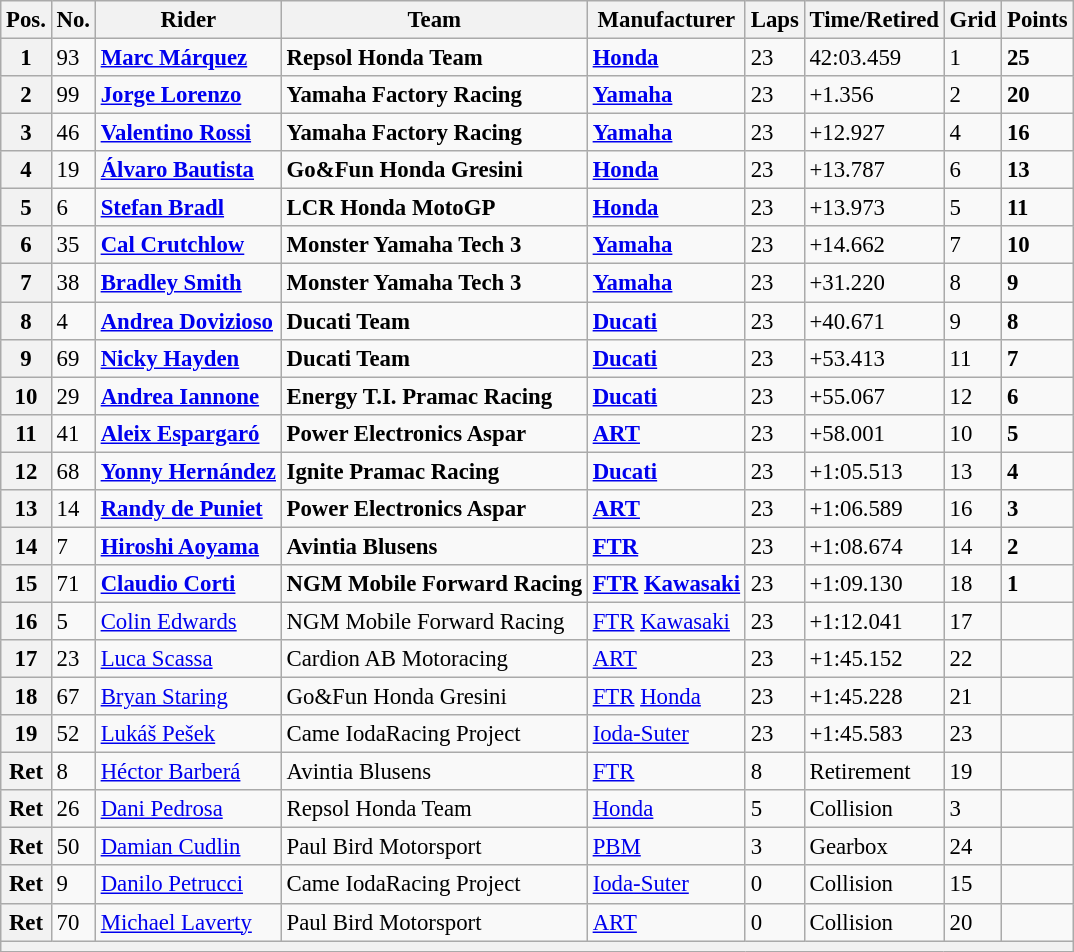<table class="wikitable" style="font-size: 95%;">
<tr>
<th>Pos.</th>
<th>No.</th>
<th>Rider</th>
<th>Team</th>
<th>Manufacturer</th>
<th>Laps</th>
<th>Time/Retired</th>
<th>Grid</th>
<th>Points</th>
</tr>
<tr>
<th>1</th>
<td>93</td>
<td> <strong><a href='#'>Marc Márquez</a></strong></td>
<td><strong>Repsol Honda Team</strong></td>
<td><strong><a href='#'>Honda</a></strong></td>
<td>23</td>
<td>42:03.459</td>
<td>1</td>
<td><strong>25</strong></td>
</tr>
<tr>
<th>2</th>
<td>99</td>
<td> <strong><a href='#'>Jorge Lorenzo</a></strong></td>
<td><strong>Yamaha Factory Racing</strong></td>
<td><strong><a href='#'>Yamaha</a></strong></td>
<td>23</td>
<td>+1.356</td>
<td>2</td>
<td><strong>20</strong></td>
</tr>
<tr>
<th>3</th>
<td>46</td>
<td> <strong><a href='#'>Valentino Rossi</a></strong></td>
<td><strong>Yamaha Factory Racing</strong></td>
<td><strong><a href='#'>Yamaha</a></strong></td>
<td>23</td>
<td>+12.927</td>
<td>4</td>
<td><strong>16</strong></td>
</tr>
<tr>
<th>4</th>
<td>19</td>
<td> <strong><a href='#'>Álvaro Bautista</a></strong></td>
<td><strong>Go&Fun Honda Gresini</strong></td>
<td><strong><a href='#'>Honda</a></strong></td>
<td>23</td>
<td>+13.787</td>
<td>6</td>
<td><strong>13</strong></td>
</tr>
<tr>
<th>5</th>
<td>6</td>
<td> <strong><a href='#'>Stefan Bradl</a></strong></td>
<td><strong>LCR Honda MotoGP</strong></td>
<td><strong><a href='#'>Honda</a></strong></td>
<td>23</td>
<td>+13.973</td>
<td>5</td>
<td><strong>11</strong></td>
</tr>
<tr>
<th>6</th>
<td>35</td>
<td> <strong><a href='#'>Cal Crutchlow</a></strong></td>
<td><strong>Monster Yamaha Tech 3</strong></td>
<td><strong><a href='#'>Yamaha</a></strong></td>
<td>23</td>
<td>+14.662</td>
<td>7</td>
<td><strong>10</strong></td>
</tr>
<tr>
<th>7</th>
<td>38</td>
<td> <strong><a href='#'>Bradley Smith</a></strong></td>
<td><strong>Monster Yamaha Tech 3</strong></td>
<td><strong><a href='#'>Yamaha</a></strong></td>
<td>23</td>
<td>+31.220</td>
<td>8</td>
<td><strong>9</strong></td>
</tr>
<tr>
<th>8</th>
<td>4</td>
<td> <strong><a href='#'>Andrea Dovizioso</a></strong></td>
<td><strong>Ducati Team</strong></td>
<td><strong><a href='#'>Ducati</a></strong></td>
<td>23</td>
<td>+40.671</td>
<td>9</td>
<td><strong>8</strong></td>
</tr>
<tr>
<th>9</th>
<td>69</td>
<td> <strong><a href='#'>Nicky Hayden</a></strong></td>
<td><strong>Ducati Team</strong></td>
<td><strong><a href='#'>Ducati</a></strong></td>
<td>23</td>
<td>+53.413</td>
<td>11</td>
<td><strong>7</strong></td>
</tr>
<tr>
<th>10</th>
<td>29</td>
<td> <strong><a href='#'>Andrea Iannone</a></strong></td>
<td><strong>Energy T.I. Pramac Racing</strong></td>
<td><strong><a href='#'>Ducati</a></strong></td>
<td>23</td>
<td>+55.067</td>
<td>12</td>
<td><strong>6</strong></td>
</tr>
<tr>
<th>11</th>
<td>41</td>
<td> <strong><a href='#'>Aleix Espargaró</a></strong></td>
<td><strong>Power Electronics Aspar</strong></td>
<td><strong><a href='#'>ART</a></strong></td>
<td>23</td>
<td>+58.001</td>
<td>10</td>
<td><strong>5</strong></td>
</tr>
<tr>
<th>12</th>
<td>68</td>
<td> <strong><a href='#'>Yonny Hernández</a></strong></td>
<td><strong>Ignite Pramac Racing</strong></td>
<td><strong><a href='#'>Ducati</a></strong></td>
<td>23</td>
<td>+1:05.513</td>
<td>13</td>
<td><strong>4</strong></td>
</tr>
<tr>
<th>13</th>
<td>14</td>
<td> <strong><a href='#'>Randy de Puniet</a></strong></td>
<td><strong>Power Electronics Aspar</strong></td>
<td><strong><a href='#'>ART</a></strong></td>
<td>23</td>
<td>+1:06.589</td>
<td>16</td>
<td><strong>3</strong></td>
</tr>
<tr>
<th>14</th>
<td>7</td>
<td> <strong><a href='#'>Hiroshi Aoyama</a></strong></td>
<td><strong>Avintia Blusens</strong></td>
<td><strong><a href='#'>FTR</a></strong></td>
<td>23</td>
<td>+1:08.674</td>
<td>14</td>
<td><strong>2</strong></td>
</tr>
<tr>
<th>15</th>
<td>71</td>
<td> <strong><a href='#'>Claudio Corti</a></strong></td>
<td><strong>NGM Mobile Forward Racing</strong></td>
<td><strong><a href='#'>FTR</a> <a href='#'>Kawasaki</a></strong></td>
<td>23</td>
<td>+1:09.130</td>
<td>18</td>
<td><strong>1</strong></td>
</tr>
<tr>
<th>16</th>
<td>5</td>
<td> <a href='#'>Colin Edwards</a></td>
<td>NGM Mobile Forward Racing</td>
<td><a href='#'>FTR</a> <a href='#'>Kawasaki</a></td>
<td>23</td>
<td>+1:12.041</td>
<td>17</td>
<td></td>
</tr>
<tr>
<th>17</th>
<td>23</td>
<td> <a href='#'>Luca Scassa</a></td>
<td>Cardion AB Motoracing</td>
<td><a href='#'>ART</a></td>
<td>23</td>
<td>+1:45.152</td>
<td>22</td>
<td></td>
</tr>
<tr>
<th>18</th>
<td>67</td>
<td> <a href='#'>Bryan Staring</a></td>
<td>Go&Fun Honda Gresini</td>
<td><a href='#'>FTR</a> <a href='#'>Honda</a></td>
<td>23</td>
<td>+1:45.228</td>
<td>21</td>
<td></td>
</tr>
<tr>
<th>19</th>
<td>52</td>
<td> <a href='#'>Lukáš Pešek</a></td>
<td>Came IodaRacing Project</td>
<td><a href='#'>Ioda-Suter</a></td>
<td>23</td>
<td>+1:45.583</td>
<td>23</td>
<td></td>
</tr>
<tr>
<th>Ret</th>
<td>8</td>
<td> <a href='#'>Héctor Barberá</a></td>
<td>Avintia Blusens</td>
<td><a href='#'>FTR</a></td>
<td>8</td>
<td>Retirement</td>
<td>19</td>
<td></td>
</tr>
<tr>
<th>Ret</th>
<td>26</td>
<td> <a href='#'>Dani Pedrosa</a></td>
<td>Repsol Honda Team</td>
<td><a href='#'>Honda</a></td>
<td>5</td>
<td>Collision</td>
<td>3</td>
<td></td>
</tr>
<tr>
<th>Ret</th>
<td>50</td>
<td> <a href='#'>Damian Cudlin</a></td>
<td>Paul Bird Motorsport</td>
<td><a href='#'>PBM</a></td>
<td>3</td>
<td>Gearbox</td>
<td>24</td>
<td></td>
</tr>
<tr>
<th>Ret</th>
<td>9</td>
<td> <a href='#'>Danilo Petrucci</a></td>
<td>Came IodaRacing Project</td>
<td><a href='#'>Ioda-Suter</a></td>
<td>0</td>
<td>Collision</td>
<td>15</td>
<td></td>
</tr>
<tr>
<th>Ret</th>
<td>70</td>
<td> <a href='#'>Michael Laverty</a></td>
<td>Paul Bird Motorsport</td>
<td><a href='#'>ART</a></td>
<td>0</td>
<td>Collision</td>
<td>20</td>
<td></td>
</tr>
<tr>
<th colspan=9></th>
</tr>
</table>
